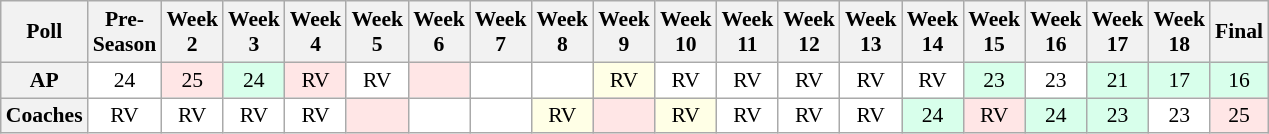<table class="wikitable" style="white-space:nowrap;font-size:90%">
<tr>
<th>Poll</th>
<th>Pre-<br>Season</th>
<th>Week<br>2</th>
<th>Week<br>3</th>
<th>Week<br>4</th>
<th>Week<br>5</th>
<th>Week<br>6</th>
<th>Week<br>7</th>
<th>Week<br>8</th>
<th>Week<br>9</th>
<th>Week<br>10</th>
<th>Week<br>11</th>
<th>Week<br>12</th>
<th>Week<br>13</th>
<th>Week<br>14</th>
<th>Week<br>15</th>
<th>Week<br>16</th>
<th>Week<br>17</th>
<th>Week<br>18</th>
<th>Final</th>
</tr>
<tr style="text-align:center;">
<th>AP</th>
<td style="background:#FFF;">24</td>
<td style="background:#FFE6E6;">25</td>
<td style="background:#D8FFEB;">24</td>
<td style="background:#FFE6E6;">RV</td>
<td style="background:#FFF;">RV</td>
<td style="background:#FFE6E6;"></td>
<td style="background:#FFF;"></td>
<td style="background:#FFF;"></td>
<td style="background:#FFFFE6;">RV</td>
<td style="background:#FFF;">RV</td>
<td style="background:#FFF;">RV</td>
<td style="background:#FFF;">RV</td>
<td style="background:#FFF;">RV</td>
<td style="background:#FFF;">RV</td>
<td style="background:#D8FFEB;">23</td>
<td style="background:#FFF;">23</td>
<td style="background:#D8FFEB;">21</td>
<td style="background:#D8FFEB;">17</td>
<td style="background:#D8FFEB;">16</td>
</tr>
<tr style="text-align:center;">
<th>Coaches</th>
<td style="background:#FFF;">RV</td>
<td style="background:#FFF;">RV</td>
<td style="background:#FFF;">RV</td>
<td style="background:#FFF;">RV</td>
<td style="background:#FFE6E6;"></td>
<td style="background:#FFF;"></td>
<td style="background:#FFF;"></td>
<td style="background:#FFFFE6;">RV</td>
<td style="background:#FFE6E6;"></td>
<td style="background:#FFFFE6;">RV</td>
<td style="background:#FFF;">RV</td>
<td style="background:#FFF;">RV</td>
<td style="background:#FFF;">RV</td>
<td style="background:#D8FFEB;">24</td>
<td style="background:#FFE6E6;">RV</td>
<td style="background:#D8FFEB;">24</td>
<td style="background:#D8FFEB;">23</td>
<td style="background:#FFF;">23</td>
<td style="background:#FFE6E6;">25</td>
</tr>
</table>
